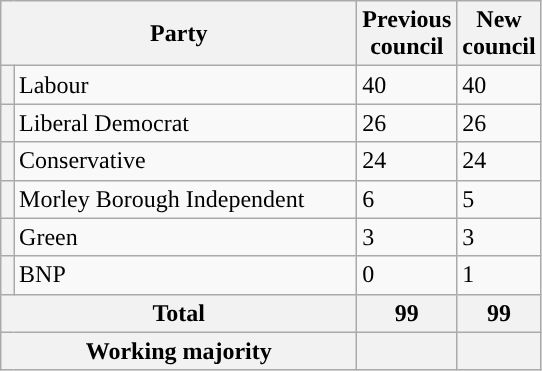<table class="wikitable">
<tr>
<th valign=centre colspan="2" style="width: 230px">Party</th>
<th valign=top style="width: 30px">Previous council</th>
<th valign=top style="width: 30px">New council</th>
</tr>
<tr>
<th style="background-color: "></th>
<td>Labour</td>
<td>40</td>
<td>40</td>
</tr>
<tr>
<th style="background-color: "></th>
<td>Liberal Democrat</td>
<td>26</td>
<td>26</td>
</tr>
<tr>
<th style="background-color: "></th>
<td>Conservative</td>
<td>24</td>
<td>24</td>
</tr>
<tr>
<th style="background-color: "></th>
<td>Morley Borough Independent</td>
<td>6</td>
<td>5</td>
</tr>
<tr>
<th style="background-color: "></th>
<td>Green</td>
<td>3</td>
<td>3</td>
</tr>
<tr>
<th style="background-color: "></th>
<td>BNP</td>
<td>0</td>
<td>1</td>
</tr>
<tr>
<th colspan=2>Total</th>
<th style="text-align: center">99</th>
<th colspan=3>99</th>
</tr>
<tr>
<th colspan=2>Working majority</th>
<th></th>
<th></th>
</tr>
</table>
